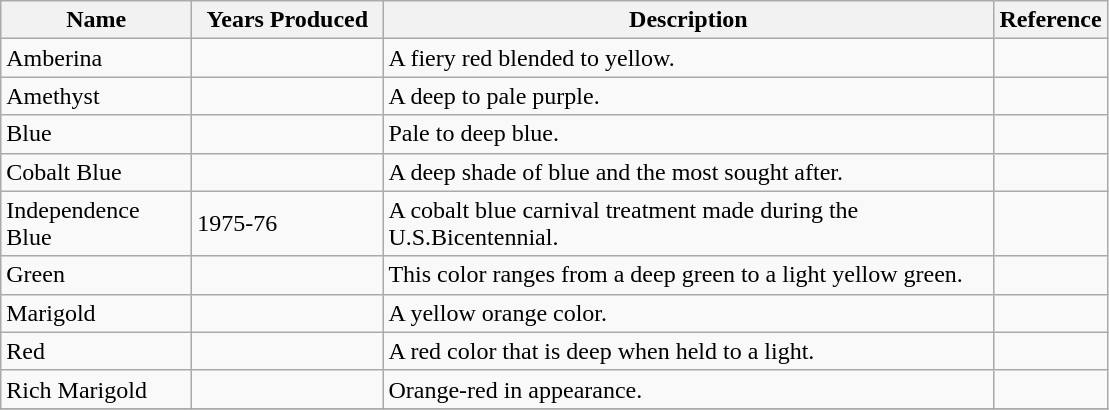<table class="sortable wikitable">
<tr>
<th width="120">Name</th>
<th width="120">Years Produced</th>
<th width="400">Description</th>
<th width="15">Reference</th>
</tr>
<tr>
<td>Amberina</td>
<td></td>
<td>A fiery red blended to yellow.</td>
<td align="center"></td>
</tr>
<tr>
<td>Amethyst</td>
<td></td>
<td>A deep to pale purple.</td>
<td align="center"></td>
</tr>
<tr>
<td>Blue</td>
<td></td>
<td>Pale to deep blue.</td>
<td align="center"></td>
</tr>
<tr>
<td>Cobalt Blue</td>
<td></td>
<td>A deep shade of blue and the most sought after.</td>
<td align="center"></td>
</tr>
<tr>
<td>Independence Blue</td>
<td>1975-76</td>
<td>A cobalt blue carnival treatment made during the U.S.Bicentennial.</td>
<td align="center"></td>
</tr>
<tr>
<td>Green</td>
<td></td>
<td>This color ranges from a deep green to a light yellow green.</td>
<td align="center"></td>
</tr>
<tr>
<td>Marigold</td>
<td></td>
<td>A yellow orange color.</td>
<td align="center"></td>
</tr>
<tr>
<td>Red</td>
<td></td>
<td>A red color that is deep when held to a light.</td>
<td align="center"></td>
</tr>
<tr>
<td>Rich Marigold</td>
<td></td>
<td>Orange-red in appearance.</td>
<td align="center"></td>
</tr>
<tr>
</tr>
</table>
